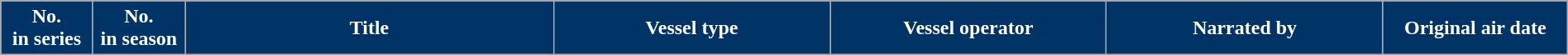<table class="wikitable plainrowheaders" style="width:100%; margin:auto;">
<tr>
<th scope="col" style="background-color: #003366; color: #ffffff;" width="5%">No.<br>in series</th>
<th scope="col" style="background-color: #003366; color: #ffffff;" width="5%">No.<br>in season</th>
<th scope="col" style="background-color: #003366; color: #ffffff;" width="20%">Title</th>
<th scope="col" style="background-color: #003366; color: #ffffff;" width="15%">Vessel type</th>
<th scope="col" style="background-color: #003366; color: #ffffff;" width="15%">Vessel operator</th>
<th scope="col" style="background-color: #003366; color: #ffffff;" width="15%">Narrated by</th>
<th scope="col" style="background-color: #003366; color: #ffffff;" width="10%">Original air date<br>




</th>
</tr>
</table>
